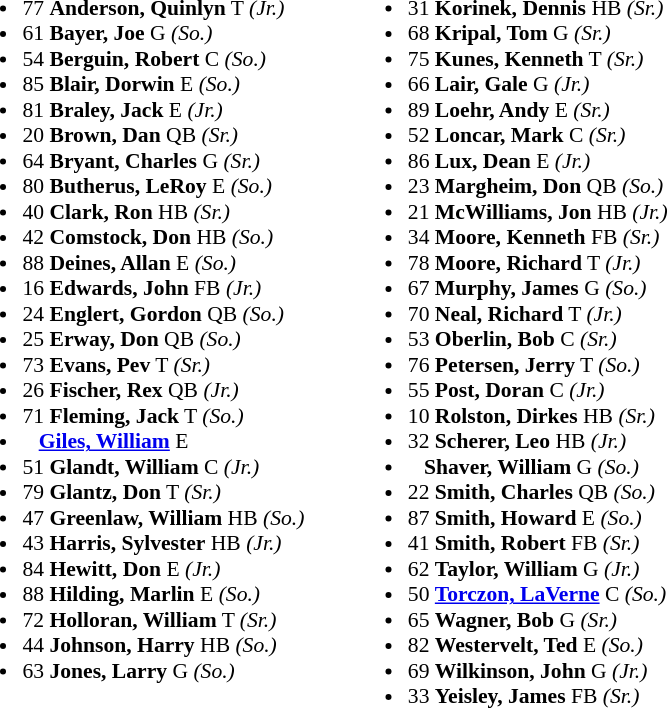<table class="toccolours" style="border-collapse:collapse; font-size:90%;">
<tr>
<td colspan="7" align="center"></td>
</tr>
<tr>
<td valign="top"><br><ul><li>77 <strong>Anderson, Quinlyn</strong> T <em>(Jr.)</em></li><li>61 <strong>Bayer, Joe</strong> G <em>(So.)</em></li><li>54 <strong>Berguin, Robert</strong> C <em>(So.)</em></li><li>85 <strong>Blair, Dorwin</strong> E <em>(So.)</em></li><li>81 <strong>Braley, Jack</strong> E <em>(Jr.)</em></li><li>20 <strong>Brown, Dan</strong> QB <em>(Sr.)</em></li><li>64 <strong>Bryant, Charles</strong> G <em>(Sr.)</em></li><li>80 <strong>Butherus, LeRoy</strong> E <em>(So.)</em></li><li>40 <strong>Clark, Ron</strong> HB <em>(Sr.)</em></li><li>42 <strong>Comstock, Don</strong> HB <em>(So.)</em></li><li>88 <strong>Deines, Allan</strong> E <em>(So.)</em></li><li>16 <strong>Edwards, John</strong> FB <em>(Jr.)</em></li><li>24 <strong>Englert, Gordon</strong> QB <em>(So.)</em></li><li>25 <strong>Erway, Don</strong> QB <em>(So.)</em></li><li>73 <strong>Evans, Pev</strong> T <em>(Sr.)</em></li><li>26 <strong>Fischer, Rex</strong> QB <em>(Jr.)</em></li><li>71 <strong>Fleming, Jack</strong> T <em>(So.)</em></li><li>   <strong><a href='#'>Giles, William</a></strong> E</li><li>51 <strong>Glandt, William</strong> C <em>(Jr.)</em></li><li>79 <strong>Glantz, Don</strong> T <em>(Sr.)</em></li><li>47 <strong>Greenlaw, William</strong> HB <em>(So.)</em></li><li>43 <strong>Harris, Sylvester</strong> HB <em>(Jr.)</em></li><li>84 <strong>Hewitt, Don</strong> E <em>(Jr.)</em></li><li>88 <strong>Hilding, Marlin</strong> E <em>(So.)</em></li><li>72 <strong>Holloran, William</strong> T <em>(Sr.)</em></li><li>44 <strong>Johnson, Harry</strong> HB <em>(So.)</em></li><li>63 <strong>Jones, Larry</strong> G <em>(So.)</em></li></ul></td>
<td width="25"> </td>
<td valign="top"><br><ul><li>31 <strong>Korinek, Dennis</strong> HB <em>(Sr.)</em></li><li>68 <strong>Kripal, Tom</strong> G <em>(Sr.)</em></li><li>75 <strong>Kunes, Kenneth</strong> T <em>(Sr.)</em></li><li>66 <strong>Lair, Gale</strong> G <em>(Jr.)</em></li><li>89 <strong>Loehr, Andy</strong> E <em>(Sr.)</em></li><li>52 <strong>Loncar, Mark</strong> C <em>(Sr.)</em></li><li>86 <strong>Lux, Dean</strong> E <em>(Jr.)</em></li><li>23 <strong>Margheim, Don</strong> QB <em>(So.)</em></li><li>21 <strong>McWilliams, Jon</strong> HB <em>(Jr.)</em></li><li>34 <strong>Moore, Kenneth</strong> FB <em>(Sr.)</em></li><li>78 <strong>Moore, Richard</strong> T <em>(Jr.)</em></li><li>67 <strong>Murphy, James</strong> G <em>(So.)</em></li><li>70 <strong>Neal, Richard</strong> T <em>(Jr.)</em></li><li>53 <strong>Oberlin, Bob</strong> C <em>(Sr.)</em></li><li>76 <strong>Petersen, Jerry</strong> T <em>(So.)</em></li><li>55 <strong>Post, Doran</strong> C <em>(Jr.)</em></li><li>10 <strong>Rolston, Dirkes</strong> HB <em>(Sr.)</em></li><li>32 <strong>Scherer, Leo</strong> HB <em>(Jr.)</em></li><li>   <strong>Shaver, William</strong> G <em>(So.)</em></li><li>22 <strong>Smith, Charles</strong> QB <em>(So.)</em></li><li>87 <strong>Smith, Howard</strong> E <em>(So.)</em></li><li>41 <strong>Smith, Robert</strong> FB <em>(Sr.)</em></li><li>62 <strong>Taylor, William</strong> G <em>(Jr.)</em></li><li>50 <strong><a href='#'>Torczon, LaVerne</a></strong> C <em>(So.)</em></li><li>65 <strong>Wagner, Bob</strong> G <em>(Sr.)</em></li><li>82 <strong>Westervelt, Ted</strong> E <em>(So.)</em></li><li>69 <strong>Wilkinson, John</strong> G <em>(Jr.)</em></li><li>33 <strong>Yeisley, James</strong> FB <em>(Sr.)</em></li></ul></td>
</tr>
</table>
